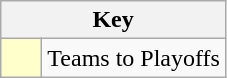<table class="wikitable" style="text-align: center;">
<tr>
<th colspan=2>Key</th>
</tr>
<tr>
<td style="background:#ffffcc; width:20px;"></td>
<td align=left>Teams to Playoffs</td>
</tr>
</table>
